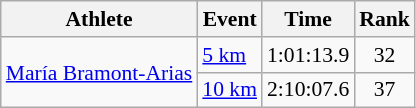<table class="wikitable" style="font-size:90%; text-align:center">
<tr>
<th>Athlete</th>
<th>Event</th>
<th>Time</th>
<th>Rank</th>
</tr>
<tr>
<td align=left rowspan=2><a href='#'>María Bramont-Arias</a></td>
<td align=left><a href='#'>5 km</a></td>
<td>1:01:13.9</td>
<td>32</td>
</tr>
<tr>
<td align=left><a href='#'>10 km</a></td>
<td>2:10:07.6</td>
<td>37</td>
</tr>
</table>
